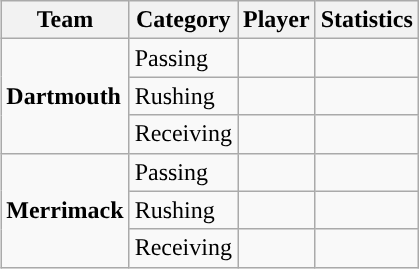<table class="wikitable" style="float: right;">
<tr>
<th>Team</th>
<th>Category</th>
<th>Player</th>
<th>Statistics</th>
</tr>
<tr>
<td rowspan=3><strong>Dartmouth</strong></td>
<td>Passing</td>
<td></td>
<td></td>
</tr>
<tr>
<td>Rushing</td>
<td></td>
<td></td>
</tr>
<tr>
<td>Receiving</td>
<td></td>
<td></td>
</tr>
<tr>
<td rowspan=3><strong>Merrimack</strong></td>
<td>Passing</td>
<td></td>
<td></td>
</tr>
<tr>
<td>Rushing</td>
<td></td>
<td></td>
</tr>
<tr>
<td>Receiving</td>
<td></td>
<td></td>
</tr>
</table>
